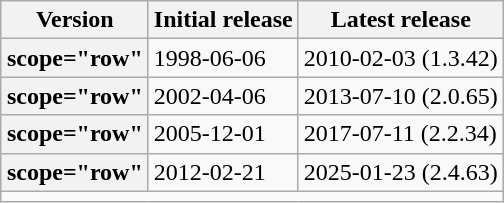<table class="wikitable" style="float: right; margin-left: 1em;">
<tr>
<th scope="col">Version</th>
<th scope="col">Initial release</th>
<th scope="col">Latest release</th>
</tr>
<tr>
<th>scope="row" </th>
<td>1998-06-06</td>
<td>2010-02-03 (1.3.42)</td>
</tr>
<tr>
<th>scope="row" </th>
<td>2002-04-06</td>
<td>2013-07-10 (2.0.65)</td>
</tr>
<tr>
<th>scope="row" </th>
<td>2005-12-01</td>
<td>2017-07-11 (2.2.34)</td>
</tr>
<tr>
<th>scope="row" </th>
<td>2012-02-21</td>
<td>2025-01-23 (2.4.63)</td>
</tr>
<tr>
<td colspan="3"></td>
</tr>
</table>
